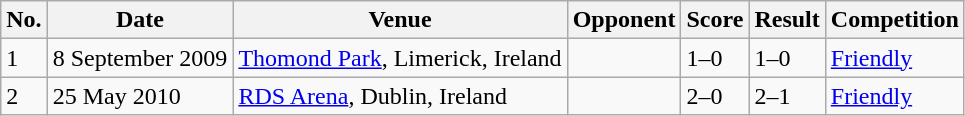<table class="wikitable">
<tr>
<th>No.</th>
<th>Date</th>
<th>Venue</th>
<th>Opponent</th>
<th>Score</th>
<th>Result</th>
<th>Competition</th>
</tr>
<tr>
<td>1</td>
<td>8 September 2009</td>
<td><a href='#'>Thomond Park</a>, Limerick, Ireland</td>
<td></td>
<td>1–0</td>
<td>1–0</td>
<td><a href='#'>Friendly</a></td>
</tr>
<tr>
<td>2</td>
<td>25 May 2010</td>
<td><a href='#'>RDS Arena</a>, Dublin, Ireland</td>
<td></td>
<td>2–0</td>
<td>2–1</td>
<td><a href='#'>Friendly</a></td>
</tr>
</table>
